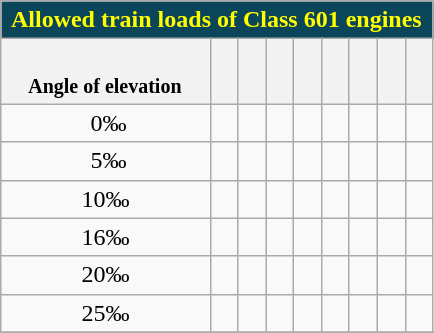<table class="wikitable float-left">
<tr>
<th colspan="9" style="color:yellow; background:#0B4559;"> Allowed train loads of Class 601 engines </th>
</tr>
<tr>
<th><small><br> Angle of elevation </small></th>
<th>  </th>
<th>  </th>
<th>  </th>
<th>  </th>
<th>  </th>
<th>  </th>
<th>  </th>
<th>  </th>
</tr>
<tr>
<td colspan="1" style="text-align:center"> 0‰</td>
<td colspan="1" style="text-align:center"></td>
<td colspan="1" style="text-align:center"></td>
<td colspan="1" style="text-align:center"></td>
<td colspan="1" style="text-align:center"></td>
<td colspan="1" style="text-align:center"></td>
<td colspan="1" style="text-align:center"></td>
<td colspan="1" style="text-align:center"></td>
<td colspan="1" style="text-align:center"></td>
</tr>
<tr>
<td colspan="1" style="text-align:center"> 5‰</td>
<td colspan="1" style="text-align:center"></td>
<td colspan="1" style="text-align:center"></td>
<td colspan="1" style="text-align:center"></td>
<td colspan="1" style="text-align:center"></td>
<td colspan="1" style="text-align:center"></td>
<td colspan="1" style="text-align:center"></td>
<td colspan="1" style="text-align:center"></td>
<td colspan="1" style="text-align:center"></td>
</tr>
<tr>
<td colspan="1" style="text-align:center">10‰</td>
<td colspan="1" style="text-align:center"></td>
<td colspan="1" style="text-align:center"></td>
<td colspan="1" style="text-align:center"></td>
<td colspan="1" style="text-align:center"></td>
<td colspan="1" style="text-align:center"></td>
<td colspan="1" style="text-align:center"></td>
<td colspan="1" style="text-align:center"></td>
<td colspan="1" style="text-align:center"></td>
</tr>
<tr>
<td colspan="1" style="text-align:center">16‰</td>
<td colspan="1" style="text-align:center"></td>
<td colspan="1" style="text-align:center"></td>
<td colspan="1" style="text-align:center"></td>
<td colspan="1" style="text-align:center"></td>
<td colspan="1" style="text-align:center"></td>
<td colspan="1" style="text-align:center"></td>
<td colspan="1" style="text-align:center"></td>
<td colspan="1" style="text-align:center"></td>
</tr>
<tr>
<td colspan="1" style="text-align:center">20‰</td>
<td colspan="1" style="text-align:center"></td>
<td colspan="1" style="text-align:center"></td>
<td colspan="1" style="text-align:center"></td>
<td colspan="1" style="text-align:center"></td>
<td colspan="1" style="text-align:center"></td>
<td colspan="1" style="text-align:center"></td>
<td colspan="1" style="text-align:center"></td>
<td colspan="1" style="text-align:center"></td>
</tr>
<tr>
<td colspan="1" style="text-align:center">25‰</td>
<td colspan="1" style="text-align:center"></td>
<td colspan="1" style="text-align:center"></td>
<td colspan="1" style="text-align:center"></td>
<td colspan="1" style="text-align:center"></td>
<td colspan="1" style="text-align:center"></td>
<td colspan="1" style="text-align:center"></td>
<td colspan="1" style="text-align:center"></td>
<td colspan="1" style="text-align:center"></td>
</tr>
<tr>
</tr>
</table>
